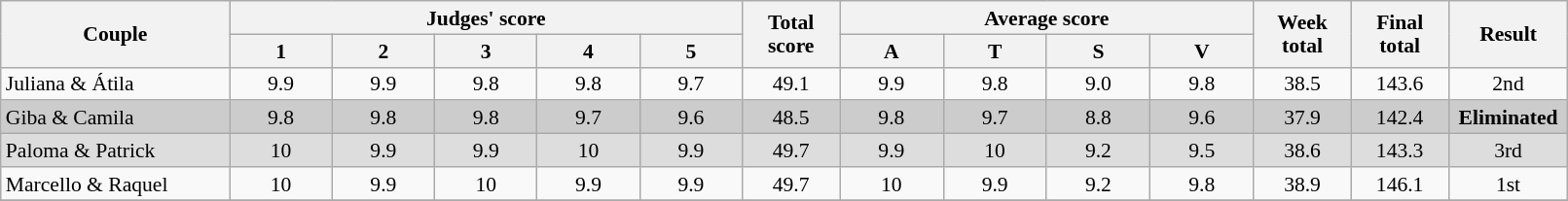<table class="wikitable" style="font-size:90%; line-height:16px; text-align:center" width="85%">
<tr>
<th rowspan=2 width=150>Couple</th>
<th colspan=5 width=185>Judges' score</th>
<th rowspan=2 width=060>Total score</th>
<th colspan=4 width=148>Average score</th>
<th rowspan=2 width=060>Week total</th>
<th rowspan=2 width=060>Final total</th>
<th rowspan=2 width=075>Result</th>
</tr>
<tr>
<th>1</th>
<th>2</th>
<th>3</th>
<th>4</th>
<th>5</th>
<th>A</th>
<th>T</th>
<th>S</th>
<th>V</th>
</tr>
<tr>
<td align="left">Juliana & Átila</td>
<td>9.9</td>
<td>9.9</td>
<td>9.8</td>
<td>9.8</td>
<td>9.7</td>
<td>49.1</td>
<td>9.9</td>
<td>9.8</td>
<td>9.0</td>
<td>9.8</td>
<td>38.5</td>
<td>143.6</td>
<td>2nd</td>
</tr>
<tr bgcolor="CCCCCC">
<td align="left">Giba & Camila</td>
<td>9.8</td>
<td>9.8</td>
<td>9.8</td>
<td>9.7</td>
<td>9.6</td>
<td>48.5</td>
<td>9.8</td>
<td>9.7</td>
<td>8.8</td>
<td>9.6</td>
<td>37.9</td>
<td>142.4</td>
<td><strong>Eliminated</strong></td>
</tr>
<tr bgcolor="DDDDDD">
<td align="left">Paloma & Patrick</td>
<td>10</td>
<td>9.9</td>
<td>9.9</td>
<td>10</td>
<td>9.9</td>
<td>49.7</td>
<td>9.9</td>
<td>10</td>
<td>9.2</td>
<td>9.5</td>
<td>38.6</td>
<td>143.3</td>
<td>3rd</td>
</tr>
<tr>
<td align="left">Marcello & Raquel</td>
<td>10</td>
<td>9.9</td>
<td>10</td>
<td>9.9</td>
<td>9.9</td>
<td>49.7</td>
<td>10</td>
<td>9.9</td>
<td>9.2</td>
<td>9.8</td>
<td>38.9</td>
<td>146.1</td>
<td>1st</td>
</tr>
<tr>
</tr>
</table>
